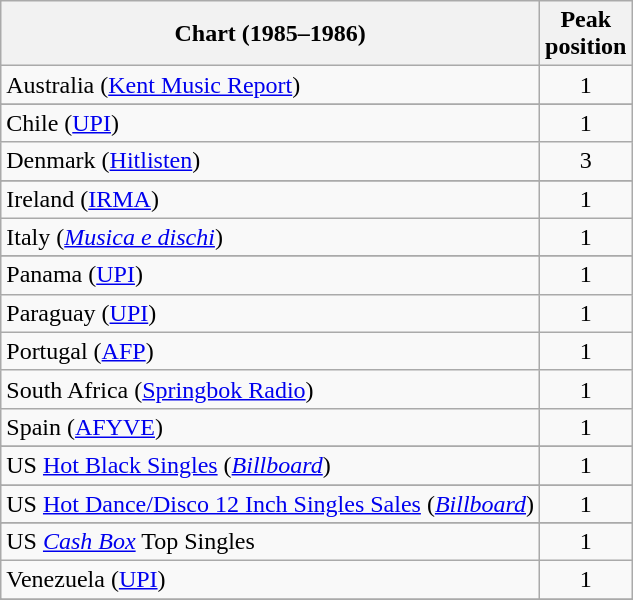<table class="wikitable sortable">
<tr>
<th align="left">Chart (1985–1986)</th>
<th style="text-align:center;">Peak<br>position</th>
</tr>
<tr>
<td align="left">Australia (<a href='#'>Kent Music Report</a>)</td>
<td style="text-align:center;">1</td>
</tr>
<tr>
</tr>
<tr>
</tr>
<tr>
</tr>
<tr>
</tr>
<tr>
<td>Chile (<a href='#'>UPI</a>)</td>
<td style="text-align:center;">1</td>
</tr>
<tr>
<td align="left">Denmark (<a href='#'>Hitlisten</a>)</td>
<td style="text-align:center;">3</td>
</tr>
<tr>
</tr>
<tr>
</tr>
<tr>
<td align="left">Ireland (<a href='#'>IRMA</a>)</td>
<td style="text-align:center;">1</td>
</tr>
<tr>
<td align="left">Italy (<em><a href='#'>Musica e dischi</a></em>)</td>
<td style="text-align:center;">1</td>
</tr>
<tr>
</tr>
<tr>
</tr>
<tr>
</tr>
<tr>
</tr>
<tr>
<td>Panama (<a href='#'>UPI</a>)</td>
<td style="text-align:center;">1</td>
</tr>
<tr>
<td>Paraguay (<a href='#'>UPI</a>)</td>
<td style="text-align:center;">1</td>
</tr>
<tr>
<td>Portugal (<a href='#'>AFP</a>)</td>
<td style="text-align:center;">1</td>
</tr>
<tr>
<td>South Africa (<a href='#'>Springbok Radio</a>)</td>
<td style="text-align:center;">1</td>
</tr>
<tr>
<td>Spain (<a href='#'>AFYVE</a>)</td>
<td style="text-align:center;">1</td>
</tr>
<tr>
</tr>
<tr>
</tr>
<tr>
</tr>
<tr>
</tr>
<tr>
</tr>
<tr>
<td>US <a href='#'>Hot Black Singles</a> (<em><a href='#'>Billboard</a></em>)</td>
<td style="text-align:center;">1</td>
</tr>
<tr>
</tr>
<tr>
<td>US <a href='#'>Hot Dance/Disco 12 Inch Singles Sales</a> (<a href='#'><em>Billboard</em></a>)</td>
<td style="text-align:center;">1</td>
</tr>
<tr>
</tr>
<tr>
<td>US <a href='#'><em>Cash Box</em></a> Top Singles</td>
<td style="text-align:center;">1</td>
</tr>
<tr>
<td>Venezuela (<a href='#'>UPI</a>)</td>
<td style="text-align:center;">1</td>
</tr>
<tr>
</tr>
<tr>
</tr>
</table>
